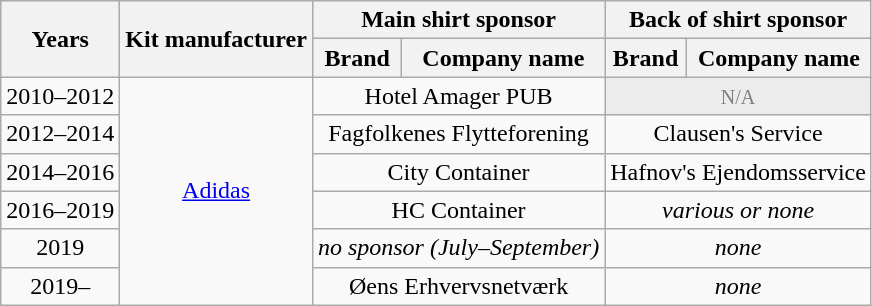<table class="wikitable" style="text-align: center">
<tr>
<th rowspan="2">Years</th>
<th rowspan="2">Kit manufacturer</th>
<th colspan="2">Main shirt sponsor</th>
<th colspan="2">Back of shirt sponsor</th>
</tr>
<tr>
<th>Brand</th>
<th>Company name</th>
<th>Brand</th>
<th>Company name</th>
</tr>
<tr>
<td>2010–2012</td>
<td rowspan="6" colspan="1"><a href='#'>Adidas</a></td>
<td rowspan="1" colspan="2">Hotel Amager PUB</td>
<td rowspan="1" colspan="2" style="background:#ececec; color:grey; vertical-align:middle; text-align:center;" class="table-na"><small>N/A</small></td>
</tr>
<tr>
<td>2012–2014</td>
<td rowspan="1" colspan="2">Fagfolkenes Flytteforening</td>
<td rowspan="1" colspan="2">Clausen's Service</td>
</tr>
<tr>
<td>2014–2016</td>
<td rowspan="1" colspan="2">City Container</td>
<td rowspan="1" colspan="2">Hafnov's Ejendomsservice</td>
</tr>
<tr>
<td>2016–2019</td>
<td rowspan="1" colspan="2">HC Container</td>
<td rowspan="1" colspan="2"><em>various or none</em></td>
</tr>
<tr>
<td>2019</td>
<td rowspan="1" colspan="2"><em>no sponsor (July–September)</em></td>
<td rowspan="1" colspan="2"><em>none</em></td>
</tr>
<tr>
<td>2019–</td>
<td rowspan="1" colspan="2">Øens Erhvervsnetværk</td>
<td rowspan="1" colspan="2"><em>none</em></td>
</tr>
</table>
